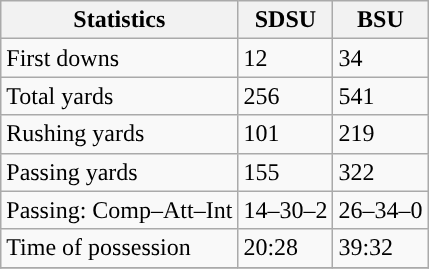<table class="wikitable" style="float: left;">
<tr>
<th>Statistics</th>
<th>SDSU</th>
<th>BSU</th>
</tr>
<tr>
<td>First downs</td>
<td>12</td>
<td>34</td>
</tr>
<tr>
<td>Total yards</td>
<td>256</td>
<td>541</td>
</tr>
<tr>
<td>Rushing yards</td>
<td>101</td>
<td>219</td>
</tr>
<tr>
<td>Passing yards</td>
<td>155</td>
<td>322</td>
</tr>
<tr>
<td>Passing: Comp–Att–Int</td>
<td>14–30–2</td>
<td>26–34–0</td>
</tr>
<tr>
<td>Time of possession</td>
<td>20:28</td>
<td>39:32</td>
</tr>
<tr>
</tr>
</table>
